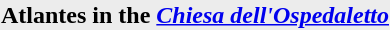<table align=center>
<tr>
<th colspan="4" style="background:#ECECEC; "><strong>Atlantes in the <em><a href='#'>Chiesa dell'Ospedaletto</a></em> </strong></th>
</tr>
<tr>
<td></td>
<td></td>
<td></td>
<td></td>
</tr>
</table>
